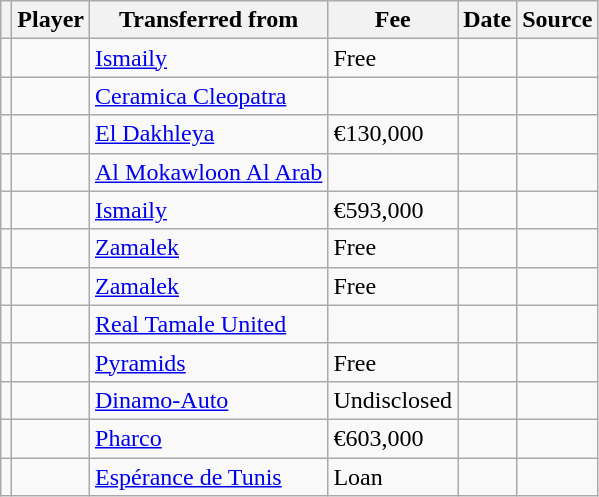<table class="wikitable plainrowheaders sortable">
<tr>
<th></th>
<th scope="col">Player</th>
<th>Transferred from</th>
<th style="width: 65px;">Fee</th>
<th scope="col">Date</th>
<th scope="col">Source</th>
</tr>
<tr>
<td align="center"></td>
<td></td>
<td> <a href='#'>Ismaily</a></td>
<td>Free</td>
<td></td>
<td></td>
</tr>
<tr>
<td align="center"></td>
<td></td>
<td> <a href='#'>Ceramica Cleopatra</a></td>
<td></td>
<td></td>
<td></td>
</tr>
<tr>
<td align="center"></td>
<td></td>
<td> <a href='#'>El Dakhleya</a></td>
<td>€130,000</td>
<td></td>
<td></td>
</tr>
<tr>
<td align="center"></td>
<td></td>
<td> <a href='#'>Al Mokawloon Al Arab</a></td>
<td></td>
<td></td>
<td></td>
</tr>
<tr>
<td align="center"></td>
<td></td>
<td> <a href='#'>Ismaily</a></td>
<td>€593,000</td>
<td></td>
<td></td>
</tr>
<tr>
<td align="center"></td>
<td></td>
<td> <a href='#'>Zamalek</a></td>
<td>Free</td>
<td></td>
<td></td>
</tr>
<tr>
<td align="center"></td>
<td></td>
<td> <a href='#'>Zamalek</a></td>
<td>Free</td>
<td></td>
<td></td>
</tr>
<tr>
<td align="center"></td>
<td></td>
<td> <a href='#'>Real Tamale United</a></td>
<td></td>
<td></td>
<td></td>
</tr>
<tr>
<td align="center"></td>
<td></td>
<td> <a href='#'>Pyramids</a></td>
<td>Free</td>
<td></td>
<td></td>
</tr>
<tr>
<td align="center"></td>
<td></td>
<td> <a href='#'>Dinamo-Auto</a></td>
<td>Undisclosed</td>
<td></td>
<td></td>
</tr>
<tr>
<td align="center"></td>
<td></td>
<td> <a href='#'>Pharco</a></td>
<td>€603,000</td>
<td></td>
<td></td>
</tr>
<tr>
<td align="center"></td>
<td></td>
<td> <a href='#'>Espérance de Tunis</a></td>
<td>Loan</td>
<td></td>
<td></td>
</tr>
</table>
